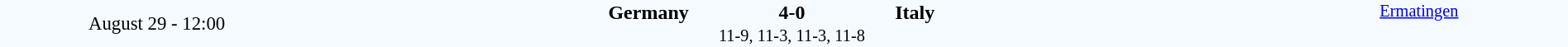<table style="width: 100%; background:#f5faff;" cellspacing="0">
<tr>
<td style=font-size:95% align=center rowspan=3 width=20%>August 29 - 12:00</td>
</tr>
<tr>
<td width=24% align=right><strong>Germany</strong></td>
<td align=center width=13%><strong>4-0</strong></td>
<td width=24%><strong>Italy</strong></td>
<td style=font-size:85% rowspan=3 valign=top align=center><a href='#'>Ermatingen</a></td>
</tr>
<tr style=font-size:85%>
<td colspan=3 align=center>11-9, 11-3, 11-3, 11-8</td>
</tr>
</table>
